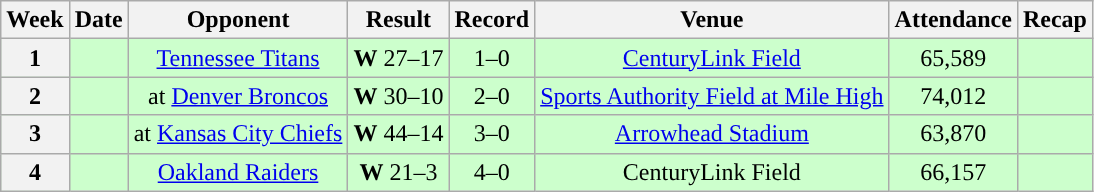<table class="wikitable" style="text-align:center">
<tr>
<th>Week</th>
<th>Date</th>
<th>Opponent</th>
<th>Result</th>
<th>Record</th>
<th>Venue</th>
<th>Attendance</th>
<th>Recap</th>
</tr>
<tr style="background:#cfc">
<th>1</th>
<td></td>
<td><a href='#'>Tennessee Titans</a></td>
<td><strong>W</strong> 27–17</td>
<td>1–0</td>
<td><a href='#'>CenturyLink Field</a></td>
<td>65,589</td>
<td></td>
</tr>
<tr style="background:#cfc">
<th>2</th>
<td></td>
<td>at <a href='#'>Denver Broncos</a></td>
<td><strong>W</strong> 30–10</td>
<td>2–0</td>
<td><a href='#'>Sports Authority Field at Mile High</a></td>
<td>74,012</td>
<td></td>
</tr>
<tr style="background:#cfc">
<th>3</th>
<td></td>
<td>at <a href='#'>Kansas City Chiefs</a></td>
<td><strong>W</strong> 44–14</td>
<td>3–0</td>
<td><a href='#'>Arrowhead Stadium</a></td>
<td>63,870</td>
<td></td>
</tr>
<tr style="background:#cfc">
<th>4</th>
<td></td>
<td><a href='#'>Oakland Raiders</a></td>
<td><strong>W</strong> 21–3</td>
<td>4–0</td>
<td>CenturyLink Field</td>
<td>66,157</td>
<td></td>
</tr>
</table>
